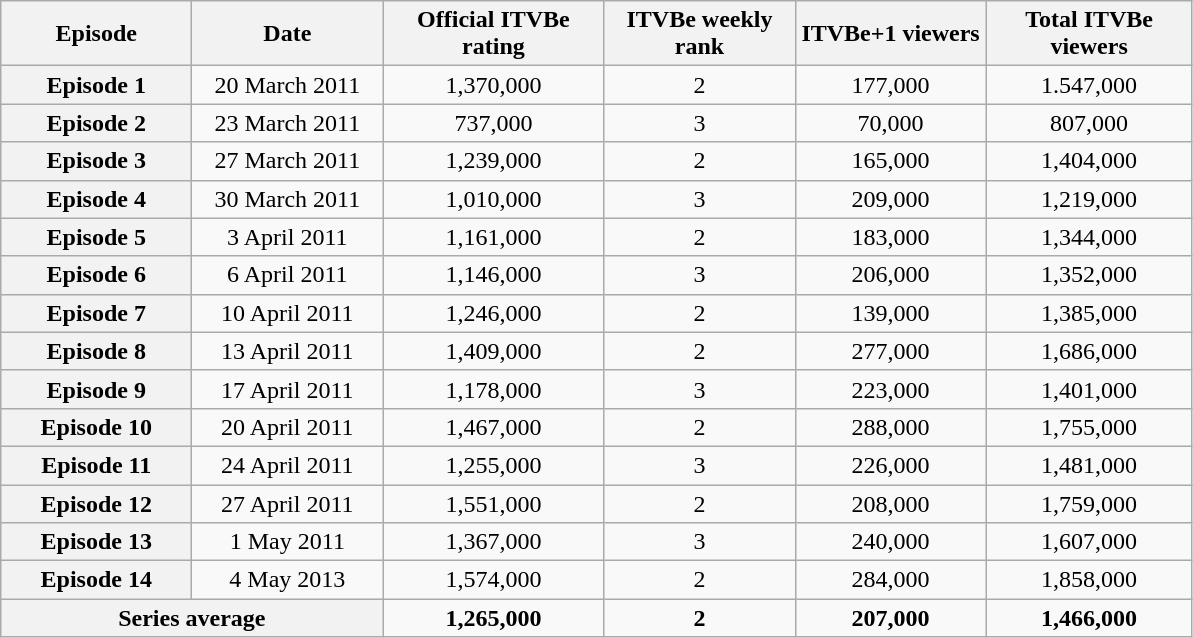<table class="wikitable sortable" style="text-align:center">
<tr>
<th scope="col" style="width:120px;">Episode</th>
<th scope="col" style="width:120px;">Date</th>
<th scope="col" style="width:140px;">Official ITVBe rating<br></th>
<th scope="col" style="width:120px;">ITVBe weekly rank</th>
<th scope="col" style="width:120px;">ITVBe+1 viewers </th>
<th scope="col" style="width:130px;">Total ITVBe viewers</th>
</tr>
<tr>
<th scope="row">Episode 1</th>
<td>20 March 2011</td>
<td>1,370,000</td>
<td>2</td>
<td>177,000</td>
<td>1.547,000</td>
</tr>
<tr>
<th scope="row">Episode 2</th>
<td>23 March 2011</td>
<td>737,000</td>
<td>3</td>
<td>70,000</td>
<td>807,000</td>
</tr>
<tr>
<th scope="row">Episode 3</th>
<td>27 March 2011</td>
<td>1,239,000</td>
<td>2</td>
<td>165,000</td>
<td>1,404,000</td>
</tr>
<tr>
<th scope="row">Episode 4</th>
<td>30 March 2011</td>
<td>1,010,000</td>
<td>3</td>
<td>209,000</td>
<td>1,219,000</td>
</tr>
<tr>
<th scope="row">Episode 5</th>
<td>3 April 2011</td>
<td>1,161,000</td>
<td>2</td>
<td>183,000</td>
<td>1,344,000</td>
</tr>
<tr>
<th scope="row">Episode 6</th>
<td>6 April 2011</td>
<td>1,146,000</td>
<td>3</td>
<td>206,000</td>
<td>1,352,000</td>
</tr>
<tr>
<th scope="row">Episode 7</th>
<td>10 April 2011</td>
<td>1,246,000</td>
<td>2</td>
<td>139,000</td>
<td>1,385,000</td>
</tr>
<tr>
<th scope="row">Episode 8</th>
<td>13 April 2011</td>
<td>1,409,000</td>
<td>2</td>
<td>277,000</td>
<td>1,686,000</td>
</tr>
<tr>
<th scope="row">Episode 9</th>
<td>17 April 2011</td>
<td>1,178,000</td>
<td>3</td>
<td>223,000</td>
<td>1,401,000</td>
</tr>
<tr>
<th scope="row">Episode 10</th>
<td>20 April 2011</td>
<td>1,467,000</td>
<td>2</td>
<td>288,000</td>
<td>1,755,000</td>
</tr>
<tr>
<th scope="row">Episode 11</th>
<td>24 April 2011</td>
<td>1,255,000</td>
<td>3</td>
<td>226,000</td>
<td>1,481,000</td>
</tr>
<tr>
<th scope="row">Episode 12</th>
<td>27 April 2011</td>
<td>1,551,000</td>
<td>2</td>
<td>208,000</td>
<td>1,759,000</td>
</tr>
<tr>
<th scope="row">Episode 13</th>
<td>1 May 2011</td>
<td>1,367,000</td>
<td>3</td>
<td>240,000</td>
<td>1,607,000</td>
</tr>
<tr>
<th scope="row">Episode 14</th>
<td>4 May 2013</td>
<td>1,574,000</td>
<td>2</td>
<td>284,000</td>
<td>1,858,000</td>
</tr>
<tr>
<th scope="row" colspan="2">Series average</th>
<td><strong>1,265,000</strong></td>
<td><strong>2</strong></td>
<td><strong>207,000</strong></td>
<td><strong>1,466,000</strong></td>
</tr>
</table>
